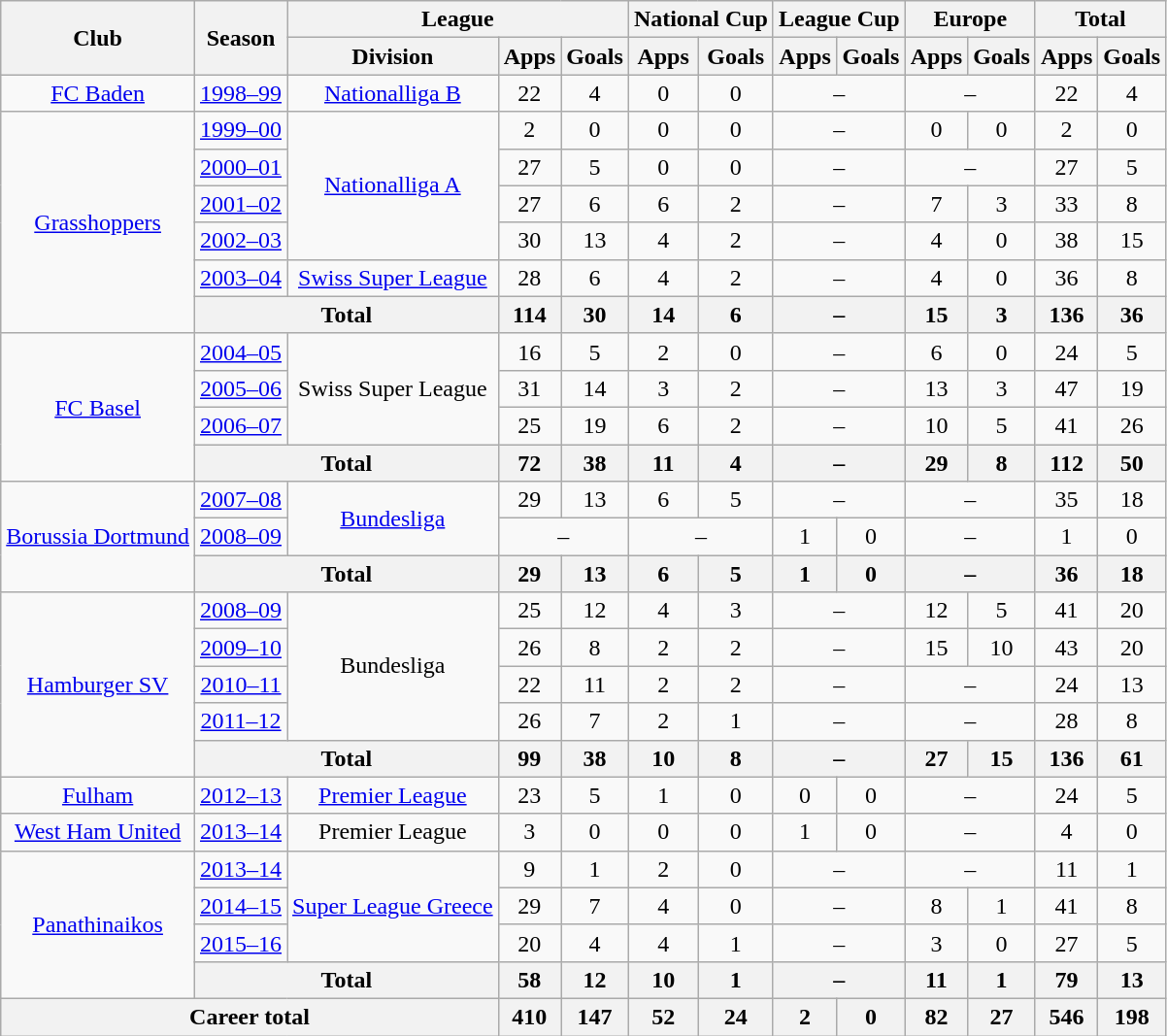<table class=wikitable style=text-align:center>
<tr>
<th rowspan=2>Club</th>
<th rowspan=2>Season</th>
<th colspan=3>League</th>
<th colspan=2>National Cup</th>
<th colspan=2>League Cup</th>
<th colspan=2>Europe</th>
<th colspan=2>Total</th>
</tr>
<tr>
<th>Division</th>
<th>Apps</th>
<th>Goals</th>
<th>Apps</th>
<th>Goals</th>
<th>Apps</th>
<th>Goals</th>
<th>Apps</th>
<th>Goals</th>
<th>Apps</th>
<th>Goals</th>
</tr>
<tr>
<td><a href='#'>FC Baden</a></td>
<td><a href='#'>1998–99</a></td>
<td><a href='#'>Nationalliga B</a></td>
<td>22</td>
<td>4</td>
<td>0</td>
<td>0</td>
<td colspan="2">–</td>
<td colspan="2">–</td>
<td>22</td>
<td>4</td>
</tr>
<tr>
<td rowspan="6"><a href='#'>Grasshoppers</a></td>
<td><a href='#'>1999–00</a></td>
<td rowspan="4"><a href='#'>Nationalliga A</a></td>
<td>2</td>
<td>0</td>
<td>0</td>
<td>0</td>
<td colspan="2">–</td>
<td>0</td>
<td>0</td>
<td>2</td>
<td>0</td>
</tr>
<tr>
<td><a href='#'>2000–01</a></td>
<td>27</td>
<td>5</td>
<td>0</td>
<td>0</td>
<td colspan="2">–</td>
<td colspan="2">–</td>
<td>27</td>
<td>5</td>
</tr>
<tr>
<td><a href='#'>2001–02</a></td>
<td>27</td>
<td>6</td>
<td>6</td>
<td>2</td>
<td colspan="2">–</td>
<td>7</td>
<td>3</td>
<td>33</td>
<td>8</td>
</tr>
<tr>
<td><a href='#'>2002–03</a></td>
<td>30</td>
<td>13</td>
<td>4</td>
<td>2</td>
<td colspan="2">–</td>
<td>4</td>
<td>0</td>
<td>38</td>
<td>15</td>
</tr>
<tr>
<td><a href='#'>2003–04</a></td>
<td><a href='#'>Swiss Super League</a></td>
<td>28</td>
<td>6</td>
<td>4</td>
<td>2</td>
<td colspan="2">–</td>
<td>4</td>
<td>0</td>
<td>36</td>
<td>8</td>
</tr>
<tr>
<th colspan="2">Total</th>
<th>114</th>
<th>30</th>
<th>14</th>
<th>6</th>
<th colspan="2">–</th>
<th>15</th>
<th>3</th>
<th>136</th>
<th>36</th>
</tr>
<tr>
<td rowspan="4"><a href='#'>FC Basel</a></td>
<td><a href='#'>2004–05</a></td>
<td rowspan="3">Swiss Super League</td>
<td>16</td>
<td>5</td>
<td>2</td>
<td>0</td>
<td colspan="2">–</td>
<td>6</td>
<td>0</td>
<td>24</td>
<td>5</td>
</tr>
<tr>
<td><a href='#'>2005–06</a></td>
<td>31</td>
<td>14</td>
<td>3</td>
<td>2</td>
<td colspan="2">–</td>
<td>13</td>
<td>3</td>
<td>47</td>
<td>19</td>
</tr>
<tr>
<td><a href='#'>2006–07</a></td>
<td>25</td>
<td>19</td>
<td>6</td>
<td>2</td>
<td colspan="2">–</td>
<td>10</td>
<td>5</td>
<td>41</td>
<td>26</td>
</tr>
<tr>
<th colspan="2">Total</th>
<th>72</th>
<th>38</th>
<th>11</th>
<th>4</th>
<th colspan="2">–</th>
<th>29</th>
<th>8</th>
<th>112</th>
<th>50</th>
</tr>
<tr>
<td rowspan="3"><a href='#'>Borussia Dortmund</a></td>
<td><a href='#'>2007–08</a></td>
<td rowspan="2"><a href='#'>Bundesliga</a></td>
<td>29</td>
<td>13</td>
<td>6</td>
<td>5</td>
<td colspan="2">–</td>
<td colspan="2">–</td>
<td>35</td>
<td>18</td>
</tr>
<tr>
<td><a href='#'>2008–09</a></td>
<td colspan="2">–</td>
<td colspan="2">–</td>
<td>1</td>
<td>0</td>
<td colspan="2">–</td>
<td>1</td>
<td>0</td>
</tr>
<tr>
<th colspan="2">Total</th>
<th>29</th>
<th>13</th>
<th>6</th>
<th>5</th>
<th>1</th>
<th>0</th>
<th colspan="2">–</th>
<th>36</th>
<th>18</th>
</tr>
<tr>
<td rowspan="5"><a href='#'>Hamburger SV</a></td>
<td><a href='#'>2008–09</a></td>
<td rowspan="4">Bundesliga</td>
<td>25</td>
<td>12</td>
<td>4</td>
<td>3</td>
<td colspan="2">–</td>
<td>12</td>
<td>5</td>
<td>41</td>
<td>20</td>
</tr>
<tr>
<td><a href='#'>2009–10</a></td>
<td>26</td>
<td>8</td>
<td>2</td>
<td>2</td>
<td colspan="2">–</td>
<td>15</td>
<td>10</td>
<td>43</td>
<td>20</td>
</tr>
<tr>
<td><a href='#'>2010–11</a></td>
<td>22</td>
<td>11</td>
<td>2</td>
<td>2</td>
<td colspan="2">–</td>
<td colspan="2">–</td>
<td>24</td>
<td>13</td>
</tr>
<tr>
<td><a href='#'>2011–12</a></td>
<td>26</td>
<td>7</td>
<td>2</td>
<td>1</td>
<td colspan="2">–</td>
<td colspan="2">–</td>
<td>28</td>
<td>8</td>
</tr>
<tr>
<th colspan="2">Total</th>
<th>99</th>
<th>38</th>
<th>10</th>
<th>8</th>
<th colspan="2">–</th>
<th>27</th>
<th>15</th>
<th>136</th>
<th>61</th>
</tr>
<tr>
<td><a href='#'>Fulham</a></td>
<td><a href='#'>2012–13</a></td>
<td><a href='#'>Premier League</a></td>
<td>23</td>
<td>5</td>
<td>1</td>
<td>0</td>
<td>0</td>
<td>0</td>
<td colspan="2">–</td>
<td>24</td>
<td>5</td>
</tr>
<tr>
<td><a href='#'>West Ham United</a></td>
<td><a href='#'>2013–14</a></td>
<td>Premier League</td>
<td>3</td>
<td>0</td>
<td>0</td>
<td>0</td>
<td>1</td>
<td>0</td>
<td colspan="2">–</td>
<td>4</td>
<td>0</td>
</tr>
<tr>
<td rowspan="4"><a href='#'>Panathinaikos</a></td>
<td><a href='#'>2013–14</a></td>
<td rowspan="3"><a href='#'>Super League Greece</a></td>
<td>9</td>
<td>1</td>
<td>2</td>
<td>0</td>
<td colspan="2">–</td>
<td colspan="2">–</td>
<td>11</td>
<td>1</td>
</tr>
<tr>
<td><a href='#'>2014–15</a></td>
<td>29</td>
<td>7</td>
<td>4</td>
<td>0</td>
<td colspan="2">–</td>
<td>8</td>
<td>1</td>
<td>41</td>
<td>8</td>
</tr>
<tr>
<td><a href='#'>2015–16</a></td>
<td>20</td>
<td>4</td>
<td>4</td>
<td>1</td>
<td colspan="2">–</td>
<td>3</td>
<td>0</td>
<td>27</td>
<td>5</td>
</tr>
<tr>
<th colspan="2">Total</th>
<th>58</th>
<th>12</th>
<th>10</th>
<th>1</th>
<th colspan="2">–</th>
<th>11</th>
<th>1</th>
<th>79</th>
<th>13</th>
</tr>
<tr>
<th colspan="3">Career total</th>
<th>410</th>
<th>147</th>
<th>52</th>
<th>24</th>
<th>2</th>
<th>0</th>
<th>82</th>
<th>27</th>
<th>546</th>
<th>198</th>
</tr>
</table>
